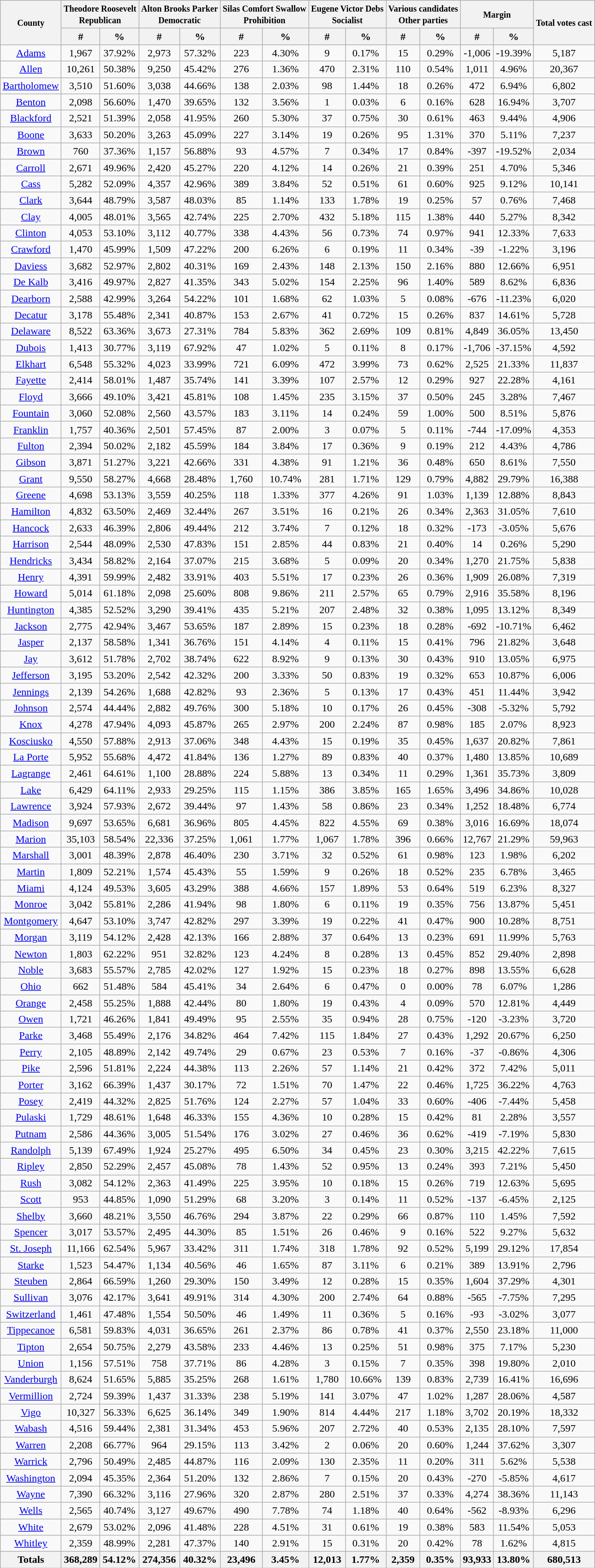<table class="wikitable sortable mw-collapsible mw-collapsed">
<tr>
<th rowspan="2"><small>County</small></th>
<th colspan="2"><small>Theodore Roosevelt</small><br><small>Republican</small></th>
<th colspan="2"><small>Alton Brooks Parker</small><br><small>Democratic</small></th>
<th colspan="2"><small>Silas Comfort Swallow</small><br><small>Prohibition</small></th>
<th colspan="2"><small>Eugene Victor Debs</small><br><small>Socialist</small></th>
<th colspan="2"><small>Various candidates</small><br><small>Other parties</small></th>
<th colspan="2"><small>Margin</small></th>
<th rowspan="2" data-sort-type="number"><small>Total votes cast</small></th>
</tr>
<tr bgcolor="lightgrey">
<th data-sort-type="number">#</th>
<th data-sort-type="number">%</th>
<th data-sort-type="number">#</th>
<th data-sort-type="number">%</th>
<th data-sort-type="number">#</th>
<th data-sort-type="number">%</th>
<th data-sort-type="number">#</th>
<th data-sort-type="number">%</th>
<th data-sort-type="number">#</th>
<th data-sort-type="number">%</th>
<th data-sort-type="number">#</th>
<th data-sort-type="number">%</th>
</tr>
<tr style="text-align:center;">
<td><a href='#'>Adams</a></td>
<td>1,967</td>
<td>37.92%</td>
<td>2,973</td>
<td>57.32%</td>
<td>223</td>
<td>4.30%</td>
<td>9</td>
<td>0.17%</td>
<td>15</td>
<td>0.29%</td>
<td>-1,006</td>
<td>-19.39%</td>
<td>5,187</td>
</tr>
<tr style="text-align:center;">
<td><a href='#'>Allen</a></td>
<td>10,261</td>
<td>50.38%</td>
<td>9,250</td>
<td>45.42%</td>
<td>276</td>
<td>1.36%</td>
<td>470</td>
<td>2.31%</td>
<td>110</td>
<td>0.54%</td>
<td>1,011</td>
<td>4.96%</td>
<td>20,367</td>
</tr>
<tr style="text-align:center;">
<td><a href='#'>Bartholomew</a></td>
<td>3,510</td>
<td>51.60%</td>
<td>3,038</td>
<td>44.66%</td>
<td>138</td>
<td>2.03%</td>
<td>98</td>
<td>1.44%</td>
<td>18</td>
<td>0.26%</td>
<td>472</td>
<td>6.94%</td>
<td>6,802</td>
</tr>
<tr style="text-align:center;">
<td><a href='#'>Benton</a></td>
<td>2,098</td>
<td>56.60%</td>
<td>1,470</td>
<td>39.65%</td>
<td>132</td>
<td>3.56%</td>
<td>1</td>
<td>0.03%</td>
<td>6</td>
<td>0.16%</td>
<td>628</td>
<td>16.94%</td>
<td>3,707</td>
</tr>
<tr style="text-align:center;">
<td><a href='#'>Blackford</a></td>
<td>2,521</td>
<td>51.39%</td>
<td>2,058</td>
<td>41.95%</td>
<td>260</td>
<td>5.30%</td>
<td>37</td>
<td>0.75%</td>
<td>30</td>
<td>0.61%</td>
<td>463</td>
<td>9.44%</td>
<td>4,906</td>
</tr>
<tr style="text-align:center;">
<td><a href='#'>Boone</a></td>
<td>3,633</td>
<td>50.20%</td>
<td>3,263</td>
<td>45.09%</td>
<td>227</td>
<td>3.14%</td>
<td>19</td>
<td>0.26%</td>
<td>95</td>
<td>1.31%</td>
<td>370</td>
<td>5.11%</td>
<td>7,237</td>
</tr>
<tr style="text-align:center;">
<td><a href='#'>Brown</a></td>
<td>760</td>
<td>37.36%</td>
<td>1,157</td>
<td>56.88%</td>
<td>93</td>
<td>4.57%</td>
<td>7</td>
<td>0.34%</td>
<td>17</td>
<td>0.84%</td>
<td>-397</td>
<td>-19.52%</td>
<td>2,034</td>
</tr>
<tr style="text-align:center;">
<td><a href='#'>Carroll</a></td>
<td>2,671</td>
<td>49.96%</td>
<td>2,420</td>
<td>45.27%</td>
<td>220</td>
<td>4.12%</td>
<td>14</td>
<td>0.26%</td>
<td>21</td>
<td>0.39%</td>
<td>251</td>
<td>4.70%</td>
<td>5,346</td>
</tr>
<tr style="text-align:center;">
<td><a href='#'>Cass</a></td>
<td>5,282</td>
<td>52.09%</td>
<td>4,357</td>
<td>42.96%</td>
<td>389</td>
<td>3.84%</td>
<td>52</td>
<td>0.51%</td>
<td>61</td>
<td>0.60%</td>
<td>925</td>
<td>9.12%</td>
<td>10,141</td>
</tr>
<tr style="text-align:center;">
<td><a href='#'>Clark</a></td>
<td>3,644</td>
<td>48.79%</td>
<td>3,587</td>
<td>48.03%</td>
<td>85</td>
<td>1.14%</td>
<td>133</td>
<td>1.78%</td>
<td>19</td>
<td>0.25%</td>
<td>57</td>
<td>0.76%</td>
<td>7,468</td>
</tr>
<tr style="text-align:center;">
<td><a href='#'>Clay</a></td>
<td>4,005</td>
<td>48.01%</td>
<td>3,565</td>
<td>42.74%</td>
<td>225</td>
<td>2.70%</td>
<td>432</td>
<td>5.18%</td>
<td>115</td>
<td>1.38%</td>
<td>440</td>
<td>5.27%</td>
<td>8,342</td>
</tr>
<tr style="text-align:center;">
<td><a href='#'>Clinton</a></td>
<td>4,053</td>
<td>53.10%</td>
<td>3,112</td>
<td>40.77%</td>
<td>338</td>
<td>4.43%</td>
<td>56</td>
<td>0.73%</td>
<td>74</td>
<td>0.97%</td>
<td>941</td>
<td>12.33%</td>
<td>7,633</td>
</tr>
<tr style="text-align:center;">
<td><a href='#'>Crawford</a></td>
<td>1,470</td>
<td>45.99%</td>
<td>1,509</td>
<td>47.22%</td>
<td>200</td>
<td>6.26%</td>
<td>6</td>
<td>0.19%</td>
<td>11</td>
<td>0.34%</td>
<td>-39</td>
<td>-1.22%</td>
<td>3,196</td>
</tr>
<tr style="text-align:center;">
<td><a href='#'>Daviess</a></td>
<td>3,682</td>
<td>52.97%</td>
<td>2,802</td>
<td>40.31%</td>
<td>169</td>
<td>2.43%</td>
<td>148</td>
<td>2.13%</td>
<td>150</td>
<td>2.16%</td>
<td>880</td>
<td>12.66%</td>
<td>6,951</td>
</tr>
<tr style="text-align:center;">
<td><a href='#'>De Kalb</a></td>
<td>3,416</td>
<td>49.97%</td>
<td>2,827</td>
<td>41.35%</td>
<td>343</td>
<td>5.02%</td>
<td>154</td>
<td>2.25%</td>
<td>96</td>
<td>1.40%</td>
<td>589</td>
<td>8.62%</td>
<td>6,836</td>
</tr>
<tr style="text-align:center;">
<td><a href='#'>Dearborn</a></td>
<td>2,588</td>
<td>42.99%</td>
<td>3,264</td>
<td>54.22%</td>
<td>101</td>
<td>1.68%</td>
<td>62</td>
<td>1.03%</td>
<td>5</td>
<td>0.08%</td>
<td>-676</td>
<td>-11.23%</td>
<td>6,020</td>
</tr>
<tr style="text-align:center;">
<td><a href='#'>Decatur</a></td>
<td>3,178</td>
<td>55.48%</td>
<td>2,341</td>
<td>40.87%</td>
<td>153</td>
<td>2.67%</td>
<td>41</td>
<td>0.72%</td>
<td>15</td>
<td>0.26%</td>
<td>837</td>
<td>14.61%</td>
<td>5,728</td>
</tr>
<tr style="text-align:center;">
<td><a href='#'>Delaware</a></td>
<td>8,522</td>
<td>63.36%</td>
<td>3,673</td>
<td>27.31%</td>
<td>784</td>
<td>5.83%</td>
<td>362</td>
<td>2.69%</td>
<td>109</td>
<td>0.81%</td>
<td>4,849</td>
<td>36.05%</td>
<td>13,450</td>
</tr>
<tr style="text-align:center;">
<td><a href='#'>Dubois</a></td>
<td>1,413</td>
<td>30.77%</td>
<td>3,119</td>
<td>67.92%</td>
<td>47</td>
<td>1.02%</td>
<td>5</td>
<td>0.11%</td>
<td>8</td>
<td>0.17%</td>
<td>-1,706</td>
<td>-37.15%</td>
<td>4,592</td>
</tr>
<tr style="text-align:center;">
<td><a href='#'>Elkhart</a></td>
<td>6,548</td>
<td>55.32%</td>
<td>4,023</td>
<td>33.99%</td>
<td>721</td>
<td>6.09%</td>
<td>472</td>
<td>3.99%</td>
<td>73</td>
<td>0.62%</td>
<td>2,525</td>
<td>21.33%</td>
<td>11,837</td>
</tr>
<tr style="text-align:center;">
<td><a href='#'>Fayette</a></td>
<td>2,414</td>
<td>58.01%</td>
<td>1,487</td>
<td>35.74%</td>
<td>141</td>
<td>3.39%</td>
<td>107</td>
<td>2.57%</td>
<td>12</td>
<td>0.29%</td>
<td>927</td>
<td>22.28%</td>
<td>4,161</td>
</tr>
<tr style="text-align:center;">
<td><a href='#'>Floyd</a></td>
<td>3,666</td>
<td>49.10%</td>
<td>3,421</td>
<td>45.81%</td>
<td>108</td>
<td>1.45%</td>
<td>235</td>
<td>3.15%</td>
<td>37</td>
<td>0.50%</td>
<td>245</td>
<td>3.28%</td>
<td>7,467</td>
</tr>
<tr style="text-align:center;">
<td><a href='#'>Fountain</a></td>
<td>3,060</td>
<td>52.08%</td>
<td>2,560</td>
<td>43.57%</td>
<td>183</td>
<td>3.11%</td>
<td>14</td>
<td>0.24%</td>
<td>59</td>
<td>1.00%</td>
<td>500</td>
<td>8.51%</td>
<td>5,876</td>
</tr>
<tr style="text-align:center;">
<td><a href='#'>Franklin</a></td>
<td>1,757</td>
<td>40.36%</td>
<td>2,501</td>
<td>57.45%</td>
<td>87</td>
<td>2.00%</td>
<td>3</td>
<td>0.07%</td>
<td>5</td>
<td>0.11%</td>
<td>-744</td>
<td>-17.09%</td>
<td>4,353</td>
</tr>
<tr style="text-align:center;">
<td><a href='#'>Fulton</a></td>
<td>2,394</td>
<td>50.02%</td>
<td>2,182</td>
<td>45.59%</td>
<td>184</td>
<td>3.84%</td>
<td>17</td>
<td>0.36%</td>
<td>9</td>
<td>0.19%</td>
<td>212</td>
<td>4.43%</td>
<td>4,786</td>
</tr>
<tr style="text-align:center;">
<td><a href='#'>Gibson</a></td>
<td>3,871</td>
<td>51.27%</td>
<td>3,221</td>
<td>42.66%</td>
<td>331</td>
<td>4.38%</td>
<td>91</td>
<td>1.21%</td>
<td>36</td>
<td>0.48%</td>
<td>650</td>
<td>8.61%</td>
<td>7,550</td>
</tr>
<tr style="text-align:center;">
<td><a href='#'>Grant</a></td>
<td>9,550</td>
<td>58.27%</td>
<td>4,668</td>
<td>28.48%</td>
<td>1,760</td>
<td>10.74%</td>
<td>281</td>
<td>1.71%</td>
<td>129</td>
<td>0.79%</td>
<td>4,882</td>
<td>29.79%</td>
<td>16,388</td>
</tr>
<tr style="text-align:center;">
<td><a href='#'>Greene</a></td>
<td>4,698</td>
<td>53.13%</td>
<td>3,559</td>
<td>40.25%</td>
<td>118</td>
<td>1.33%</td>
<td>377</td>
<td>4.26%</td>
<td>91</td>
<td>1.03%</td>
<td>1,139</td>
<td>12.88%</td>
<td>8,843</td>
</tr>
<tr style="text-align:center;">
<td><a href='#'>Hamilton</a></td>
<td>4,832</td>
<td>63.50%</td>
<td>2,469</td>
<td>32.44%</td>
<td>267</td>
<td>3.51%</td>
<td>16</td>
<td>0.21%</td>
<td>26</td>
<td>0.34%</td>
<td>2,363</td>
<td>31.05%</td>
<td>7,610</td>
</tr>
<tr style="text-align:center;">
<td><a href='#'>Hancock</a></td>
<td>2,633</td>
<td>46.39%</td>
<td>2,806</td>
<td>49.44%</td>
<td>212</td>
<td>3.74%</td>
<td>7</td>
<td>0.12%</td>
<td>18</td>
<td>0.32%</td>
<td>-173</td>
<td>-3.05%</td>
<td>5,676</td>
</tr>
<tr style="text-align:center;">
<td><a href='#'>Harrison</a></td>
<td>2,544</td>
<td>48.09%</td>
<td>2,530</td>
<td>47.83%</td>
<td>151</td>
<td>2.85%</td>
<td>44</td>
<td>0.83%</td>
<td>21</td>
<td>0.40%</td>
<td>14</td>
<td>0.26%</td>
<td>5,290</td>
</tr>
<tr style="text-align:center;">
<td><a href='#'>Hendricks</a></td>
<td>3,434</td>
<td>58.82%</td>
<td>2,164</td>
<td>37.07%</td>
<td>215</td>
<td>3.68%</td>
<td>5</td>
<td>0.09%</td>
<td>20</td>
<td>0.34%</td>
<td>1,270</td>
<td>21.75%</td>
<td>5,838</td>
</tr>
<tr style="text-align:center;">
<td><a href='#'>Henry</a></td>
<td>4,391</td>
<td>59.99%</td>
<td>2,482</td>
<td>33.91%</td>
<td>403</td>
<td>5.51%</td>
<td>17</td>
<td>0.23%</td>
<td>26</td>
<td>0.36%</td>
<td>1,909</td>
<td>26.08%</td>
<td>7,319</td>
</tr>
<tr style="text-align:center;">
<td><a href='#'>Howard</a></td>
<td>5,014</td>
<td>61.18%</td>
<td>2,098</td>
<td>25.60%</td>
<td>808</td>
<td>9.86%</td>
<td>211</td>
<td>2.57%</td>
<td>65</td>
<td>0.79%</td>
<td>2,916</td>
<td>35.58%</td>
<td>8,196</td>
</tr>
<tr style="text-align:center;">
<td><a href='#'>Huntington</a></td>
<td>4,385</td>
<td>52.52%</td>
<td>3,290</td>
<td>39.41%</td>
<td>435</td>
<td>5.21%</td>
<td>207</td>
<td>2.48%</td>
<td>32</td>
<td>0.38%</td>
<td>1,095</td>
<td>13.12%</td>
<td>8,349</td>
</tr>
<tr style="text-align:center;">
<td><a href='#'>Jackson</a></td>
<td>2,775</td>
<td>42.94%</td>
<td>3,467</td>
<td>53.65%</td>
<td>187</td>
<td>2.89%</td>
<td>15</td>
<td>0.23%</td>
<td>18</td>
<td>0.28%</td>
<td>-692</td>
<td>-10.71%</td>
<td>6,462</td>
</tr>
<tr style="text-align:center;">
<td><a href='#'>Jasper</a></td>
<td>2,137</td>
<td>58.58%</td>
<td>1,341</td>
<td>36.76%</td>
<td>151</td>
<td>4.14%</td>
<td>4</td>
<td>0.11%</td>
<td>15</td>
<td>0.41%</td>
<td>796</td>
<td>21.82%</td>
<td>3,648</td>
</tr>
<tr style="text-align:center;">
<td><a href='#'>Jay</a></td>
<td>3,612</td>
<td>51.78%</td>
<td>2,702</td>
<td>38.74%</td>
<td>622</td>
<td>8.92%</td>
<td>9</td>
<td>0.13%</td>
<td>30</td>
<td>0.43%</td>
<td>910</td>
<td>13.05%</td>
<td>6,975</td>
</tr>
<tr style="text-align:center;">
<td><a href='#'>Jefferson</a></td>
<td>3,195</td>
<td>53.20%</td>
<td>2,542</td>
<td>42.32%</td>
<td>200</td>
<td>3.33%</td>
<td>50</td>
<td>0.83%</td>
<td>19</td>
<td>0.32%</td>
<td>653</td>
<td>10.87%</td>
<td>6,006</td>
</tr>
<tr style="text-align:center;">
<td><a href='#'>Jennings</a></td>
<td>2,139</td>
<td>54.26%</td>
<td>1,688</td>
<td>42.82%</td>
<td>93</td>
<td>2.36%</td>
<td>5</td>
<td>0.13%</td>
<td>17</td>
<td>0.43%</td>
<td>451</td>
<td>11.44%</td>
<td>3,942</td>
</tr>
<tr style="text-align:center;">
<td><a href='#'>Johnson</a></td>
<td>2,574</td>
<td>44.44%</td>
<td>2,882</td>
<td>49.76%</td>
<td>300</td>
<td>5.18%</td>
<td>10</td>
<td>0.17%</td>
<td>26</td>
<td>0.45%</td>
<td>-308</td>
<td>-5.32%</td>
<td>5,792</td>
</tr>
<tr style="text-align:center;">
<td><a href='#'>Knox</a></td>
<td>4,278</td>
<td>47.94%</td>
<td>4,093</td>
<td>45.87%</td>
<td>265</td>
<td>2.97%</td>
<td>200</td>
<td>2.24%</td>
<td>87</td>
<td>0.98%</td>
<td>185</td>
<td>2.07%</td>
<td>8,923</td>
</tr>
<tr style="text-align:center;">
<td><a href='#'>Kosciusko</a></td>
<td>4,550</td>
<td>57.88%</td>
<td>2,913</td>
<td>37.06%</td>
<td>348</td>
<td>4.43%</td>
<td>15</td>
<td>0.19%</td>
<td>35</td>
<td>0.45%</td>
<td>1,637</td>
<td>20.82%</td>
<td>7,861</td>
</tr>
<tr style="text-align:center;">
<td><a href='#'>La Porte</a></td>
<td>5,952</td>
<td>55.68%</td>
<td>4,472</td>
<td>41.84%</td>
<td>136</td>
<td>1.27%</td>
<td>89</td>
<td>0.83%</td>
<td>40</td>
<td>0.37%</td>
<td>1,480</td>
<td>13.85%</td>
<td>10,689</td>
</tr>
<tr style="text-align:center;">
<td><a href='#'>Lagrange</a></td>
<td>2,461</td>
<td>64.61%</td>
<td>1,100</td>
<td>28.88%</td>
<td>224</td>
<td>5.88%</td>
<td>13</td>
<td>0.34%</td>
<td>11</td>
<td>0.29%</td>
<td>1,361</td>
<td>35.73%</td>
<td>3,809</td>
</tr>
<tr style="text-align:center;">
<td><a href='#'>Lake</a></td>
<td>6,429</td>
<td>64.11%</td>
<td>2,933</td>
<td>29.25%</td>
<td>115</td>
<td>1.15%</td>
<td>386</td>
<td>3.85%</td>
<td>165</td>
<td>1.65%</td>
<td>3,496</td>
<td>34.86%</td>
<td>10,028</td>
</tr>
<tr style="text-align:center;">
<td><a href='#'>Lawrence</a></td>
<td>3,924</td>
<td>57.93%</td>
<td>2,672</td>
<td>39.44%</td>
<td>97</td>
<td>1.43%</td>
<td>58</td>
<td>0.86%</td>
<td>23</td>
<td>0.34%</td>
<td>1,252</td>
<td>18.48%</td>
<td>6,774</td>
</tr>
<tr style="text-align:center;">
<td><a href='#'>Madison</a></td>
<td>9,697</td>
<td>53.65%</td>
<td>6,681</td>
<td>36.96%</td>
<td>805</td>
<td>4.45%</td>
<td>822</td>
<td>4.55%</td>
<td>69</td>
<td>0.38%</td>
<td>3,016</td>
<td>16.69%</td>
<td>18,074</td>
</tr>
<tr style="text-align:center;">
<td><a href='#'>Marion</a></td>
<td>35,103</td>
<td>58.54%</td>
<td>22,336</td>
<td>37.25%</td>
<td>1,061</td>
<td>1.77%</td>
<td>1,067</td>
<td>1.78%</td>
<td>396</td>
<td>0.66%</td>
<td>12,767</td>
<td>21.29%</td>
<td>59,963</td>
</tr>
<tr style="text-align:center;">
<td><a href='#'>Marshall</a></td>
<td>3,001</td>
<td>48.39%</td>
<td>2,878</td>
<td>46.40%</td>
<td>230</td>
<td>3.71%</td>
<td>32</td>
<td>0.52%</td>
<td>61</td>
<td>0.98%</td>
<td>123</td>
<td>1.98%</td>
<td>6,202</td>
</tr>
<tr style="text-align:center;">
<td><a href='#'>Martin</a></td>
<td>1,809</td>
<td>52.21%</td>
<td>1,574</td>
<td>45.43%</td>
<td>55</td>
<td>1.59%</td>
<td>9</td>
<td>0.26%</td>
<td>18</td>
<td>0.52%</td>
<td>235</td>
<td>6.78%</td>
<td>3,465</td>
</tr>
<tr style="text-align:center;">
<td><a href='#'>Miami</a></td>
<td>4,124</td>
<td>49.53%</td>
<td>3,605</td>
<td>43.29%</td>
<td>388</td>
<td>4.66%</td>
<td>157</td>
<td>1.89%</td>
<td>53</td>
<td>0.64%</td>
<td>519</td>
<td>6.23%</td>
<td>8,327</td>
</tr>
<tr style="text-align:center;">
<td><a href='#'>Monroe</a></td>
<td>3,042</td>
<td>55.81%</td>
<td>2,286</td>
<td>41.94%</td>
<td>98</td>
<td>1.80%</td>
<td>6</td>
<td>0.11%</td>
<td>19</td>
<td>0.35%</td>
<td>756</td>
<td>13.87%</td>
<td>5,451</td>
</tr>
<tr style="text-align:center;">
<td><a href='#'>Montgomery</a></td>
<td>4,647</td>
<td>53.10%</td>
<td>3,747</td>
<td>42.82%</td>
<td>297</td>
<td>3.39%</td>
<td>19</td>
<td>0.22%</td>
<td>41</td>
<td>0.47%</td>
<td>900</td>
<td>10.28%</td>
<td>8,751</td>
</tr>
<tr style="text-align:center;">
<td><a href='#'>Morgan</a></td>
<td>3,119</td>
<td>54.12%</td>
<td>2,428</td>
<td>42.13%</td>
<td>166</td>
<td>2.88%</td>
<td>37</td>
<td>0.64%</td>
<td>13</td>
<td>0.23%</td>
<td>691</td>
<td>11.99%</td>
<td>5,763</td>
</tr>
<tr style="text-align:center;">
<td><a href='#'>Newton</a></td>
<td>1,803</td>
<td>62.22%</td>
<td>951</td>
<td>32.82%</td>
<td>123</td>
<td>4.24%</td>
<td>8</td>
<td>0.28%</td>
<td>13</td>
<td>0.45%</td>
<td>852</td>
<td>29.40%</td>
<td>2,898</td>
</tr>
<tr style="text-align:center;">
<td><a href='#'>Noble</a></td>
<td>3,683</td>
<td>55.57%</td>
<td>2,785</td>
<td>42.02%</td>
<td>127</td>
<td>1.92%</td>
<td>15</td>
<td>0.23%</td>
<td>18</td>
<td>0.27%</td>
<td>898</td>
<td>13.55%</td>
<td>6,628</td>
</tr>
<tr style="text-align:center;">
<td><a href='#'>Ohio</a></td>
<td>662</td>
<td>51.48%</td>
<td>584</td>
<td>45.41%</td>
<td>34</td>
<td>2.64%</td>
<td>6</td>
<td>0.47%</td>
<td>0</td>
<td>0.00%</td>
<td>78</td>
<td>6.07%</td>
<td>1,286</td>
</tr>
<tr style="text-align:center;">
<td><a href='#'>Orange</a></td>
<td>2,458</td>
<td>55.25%</td>
<td>1,888</td>
<td>42.44%</td>
<td>80</td>
<td>1.80%</td>
<td>19</td>
<td>0.43%</td>
<td>4</td>
<td>0.09%</td>
<td>570</td>
<td>12.81%</td>
<td>4,449</td>
</tr>
<tr style="text-align:center;">
<td><a href='#'>Owen</a></td>
<td>1,721</td>
<td>46.26%</td>
<td>1,841</td>
<td>49.49%</td>
<td>95</td>
<td>2.55%</td>
<td>35</td>
<td>0.94%</td>
<td>28</td>
<td>0.75%</td>
<td>-120</td>
<td>-3.23%</td>
<td>3,720</td>
</tr>
<tr style="text-align:center;">
<td><a href='#'>Parke</a></td>
<td>3,468</td>
<td>55.49%</td>
<td>2,176</td>
<td>34.82%</td>
<td>464</td>
<td>7.42%</td>
<td>115</td>
<td>1.84%</td>
<td>27</td>
<td>0.43%</td>
<td>1,292</td>
<td>20.67%</td>
<td>6,250</td>
</tr>
<tr style="text-align:center;">
<td><a href='#'>Perry</a></td>
<td>2,105</td>
<td>48.89%</td>
<td>2,142</td>
<td>49.74%</td>
<td>29</td>
<td>0.67%</td>
<td>23</td>
<td>0.53%</td>
<td>7</td>
<td>0.16%</td>
<td>-37</td>
<td>-0.86%</td>
<td>4,306</td>
</tr>
<tr style="text-align:center;">
<td><a href='#'>Pike</a></td>
<td>2,596</td>
<td>51.81%</td>
<td>2,224</td>
<td>44.38%</td>
<td>113</td>
<td>2.26%</td>
<td>57</td>
<td>1.14%</td>
<td>21</td>
<td>0.42%</td>
<td>372</td>
<td>7.42%</td>
<td>5,011</td>
</tr>
<tr style="text-align:center;">
<td><a href='#'>Porter</a></td>
<td>3,162</td>
<td>66.39%</td>
<td>1,437</td>
<td>30.17%</td>
<td>72</td>
<td>1.51%</td>
<td>70</td>
<td>1.47%</td>
<td>22</td>
<td>0.46%</td>
<td>1,725</td>
<td>36.22%</td>
<td>4,763</td>
</tr>
<tr style="text-align:center;">
<td><a href='#'>Posey</a></td>
<td>2,419</td>
<td>44.32%</td>
<td>2,825</td>
<td>51.76%</td>
<td>124</td>
<td>2.27%</td>
<td>57</td>
<td>1.04%</td>
<td>33</td>
<td>0.60%</td>
<td>-406</td>
<td>-7.44%</td>
<td>5,458</td>
</tr>
<tr style="text-align:center;">
<td><a href='#'>Pulaski</a></td>
<td>1,729</td>
<td>48.61%</td>
<td>1,648</td>
<td>46.33%</td>
<td>155</td>
<td>4.36%</td>
<td>10</td>
<td>0.28%</td>
<td>15</td>
<td>0.42%</td>
<td>81</td>
<td>2.28%</td>
<td>3,557</td>
</tr>
<tr style="text-align:center;">
<td><a href='#'>Putnam</a></td>
<td>2,586</td>
<td>44.36%</td>
<td>3,005</td>
<td>51.54%</td>
<td>176</td>
<td>3.02%</td>
<td>27</td>
<td>0.46%</td>
<td>36</td>
<td>0.62%</td>
<td>-419</td>
<td>-7.19%</td>
<td>5,830</td>
</tr>
<tr style="text-align:center;">
<td><a href='#'>Randolph</a></td>
<td>5,139</td>
<td>67.49%</td>
<td>1,924</td>
<td>25.27%</td>
<td>495</td>
<td>6.50%</td>
<td>34</td>
<td>0.45%</td>
<td>23</td>
<td>0.30%</td>
<td>3,215</td>
<td>42.22%</td>
<td>7,615</td>
</tr>
<tr style="text-align:center;">
<td><a href='#'>Ripley</a></td>
<td>2,850</td>
<td>52.29%</td>
<td>2,457</td>
<td>45.08%</td>
<td>78</td>
<td>1.43%</td>
<td>52</td>
<td>0.95%</td>
<td>13</td>
<td>0.24%</td>
<td>393</td>
<td>7.21%</td>
<td>5,450</td>
</tr>
<tr style="text-align:center;">
<td><a href='#'>Rush</a></td>
<td>3,082</td>
<td>54.12%</td>
<td>2,363</td>
<td>41.49%</td>
<td>225</td>
<td>3.95%</td>
<td>10</td>
<td>0.18%</td>
<td>15</td>
<td>0.26%</td>
<td>719</td>
<td>12.63%</td>
<td>5,695</td>
</tr>
<tr style="text-align:center;">
<td><a href='#'>Scott</a></td>
<td>953</td>
<td>44.85%</td>
<td>1,090</td>
<td>51.29%</td>
<td>68</td>
<td>3.20%</td>
<td>3</td>
<td>0.14%</td>
<td>11</td>
<td>0.52%</td>
<td>-137</td>
<td>-6.45%</td>
<td>2,125</td>
</tr>
<tr style="text-align:center;">
<td><a href='#'>Shelby</a></td>
<td>3,660</td>
<td>48.21%</td>
<td>3,550</td>
<td>46.76%</td>
<td>294</td>
<td>3.87%</td>
<td>22</td>
<td>0.29%</td>
<td>66</td>
<td>0.87%</td>
<td>110</td>
<td>1.45%</td>
<td>7,592</td>
</tr>
<tr style="text-align:center;">
<td><a href='#'>Spencer</a></td>
<td>3,017</td>
<td>53.57%</td>
<td>2,495</td>
<td>44.30%</td>
<td>85</td>
<td>1.51%</td>
<td>26</td>
<td>0.46%</td>
<td>9</td>
<td>0.16%</td>
<td>522</td>
<td>9.27%</td>
<td>5,632</td>
</tr>
<tr style="text-align:center;">
<td><a href='#'>St. Joseph</a></td>
<td>11,166</td>
<td>62.54%</td>
<td>5,967</td>
<td>33.42%</td>
<td>311</td>
<td>1.74%</td>
<td>318</td>
<td>1.78%</td>
<td>92</td>
<td>0.52%</td>
<td>5,199</td>
<td>29.12%</td>
<td>17,854</td>
</tr>
<tr style="text-align:center;">
<td><a href='#'>Starke</a></td>
<td>1,523</td>
<td>54.47%</td>
<td>1,134</td>
<td>40.56%</td>
<td>46</td>
<td>1.65%</td>
<td>87</td>
<td>3.11%</td>
<td>6</td>
<td>0.21%</td>
<td>389</td>
<td>13.91%</td>
<td>2,796</td>
</tr>
<tr style="text-align:center;">
<td><a href='#'>Steuben</a></td>
<td>2,864</td>
<td>66.59%</td>
<td>1,260</td>
<td>29.30%</td>
<td>150</td>
<td>3.49%</td>
<td>12</td>
<td>0.28%</td>
<td>15</td>
<td>0.35%</td>
<td>1,604</td>
<td>37.29%</td>
<td>4,301</td>
</tr>
<tr style="text-align:center;">
<td><a href='#'>Sullivan</a></td>
<td>3,076</td>
<td>42.17%</td>
<td>3,641</td>
<td>49.91%</td>
<td>314</td>
<td>4.30%</td>
<td>200</td>
<td>2.74%</td>
<td>64</td>
<td>0.88%</td>
<td>-565</td>
<td>-7.75%</td>
<td>7,295</td>
</tr>
<tr style="text-align:center;">
<td><a href='#'>Switzerland</a></td>
<td>1,461</td>
<td>47.48%</td>
<td>1,554</td>
<td>50.50%</td>
<td>46</td>
<td>1.49%</td>
<td>11</td>
<td>0.36%</td>
<td>5</td>
<td>0.16%</td>
<td>-93</td>
<td>-3.02%</td>
<td>3,077</td>
</tr>
<tr style="text-align:center;">
<td><a href='#'>Tippecanoe</a></td>
<td>6,581</td>
<td>59.83%</td>
<td>4,031</td>
<td>36.65%</td>
<td>261</td>
<td>2.37%</td>
<td>86</td>
<td>0.78%</td>
<td>41</td>
<td>0.37%</td>
<td>2,550</td>
<td>23.18%</td>
<td>11,000</td>
</tr>
<tr style="text-align:center;">
<td><a href='#'>Tipton</a></td>
<td>2,654</td>
<td>50.75%</td>
<td>2,279</td>
<td>43.58%</td>
<td>233</td>
<td>4.46%</td>
<td>13</td>
<td>0.25%</td>
<td>51</td>
<td>0.98%</td>
<td>375</td>
<td>7.17%</td>
<td>5,230</td>
</tr>
<tr style="text-align:center;">
<td><a href='#'>Union</a></td>
<td>1,156</td>
<td>57.51%</td>
<td>758</td>
<td>37.71%</td>
<td>86</td>
<td>4.28%</td>
<td>3</td>
<td>0.15%</td>
<td>7</td>
<td>0.35%</td>
<td>398</td>
<td>19.80%</td>
<td>2,010</td>
</tr>
<tr style="text-align:center;">
<td><a href='#'>Vanderburgh</a></td>
<td>8,624</td>
<td>51.65%</td>
<td>5,885</td>
<td>35.25%</td>
<td>268</td>
<td>1.61%</td>
<td>1,780</td>
<td>10.66%</td>
<td>139</td>
<td>0.83%</td>
<td>2,739</td>
<td>16.41%</td>
<td>16,696</td>
</tr>
<tr style="text-align:center;">
<td><a href='#'>Vermillion</a></td>
<td>2,724</td>
<td>59.39%</td>
<td>1,437</td>
<td>31.33%</td>
<td>238</td>
<td>5.19%</td>
<td>141</td>
<td>3.07%</td>
<td>47</td>
<td>1.02%</td>
<td>1,287</td>
<td>28.06%</td>
<td>4,587</td>
</tr>
<tr style="text-align:center;">
<td><a href='#'>Vigo</a></td>
<td>10,327</td>
<td>56.33%</td>
<td>6,625</td>
<td>36.14%</td>
<td>349</td>
<td>1.90%</td>
<td>814</td>
<td>4.44%</td>
<td>217</td>
<td>1.18%</td>
<td>3,702</td>
<td>20.19%</td>
<td>18,332</td>
</tr>
<tr style="text-align:center;">
<td><a href='#'>Wabash</a></td>
<td>4,516</td>
<td>59.44%</td>
<td>2,381</td>
<td>31.34%</td>
<td>453</td>
<td>5.96%</td>
<td>207</td>
<td>2.72%</td>
<td>40</td>
<td>0.53%</td>
<td>2,135</td>
<td>28.10%</td>
<td>7,597</td>
</tr>
<tr style="text-align:center;">
<td><a href='#'>Warren</a></td>
<td>2,208</td>
<td>66.77%</td>
<td>964</td>
<td>29.15%</td>
<td>113</td>
<td>3.42%</td>
<td>2</td>
<td>0.06%</td>
<td>20</td>
<td>0.60%</td>
<td>1,244</td>
<td>37.62%</td>
<td>3,307</td>
</tr>
<tr style="text-align:center;">
<td><a href='#'>Warrick</a></td>
<td>2,796</td>
<td>50.49%</td>
<td>2,485</td>
<td>44.87%</td>
<td>116</td>
<td>2.09%</td>
<td>130</td>
<td>2.35%</td>
<td>11</td>
<td>0.20%</td>
<td>311</td>
<td>5.62%</td>
<td>5,538</td>
</tr>
<tr style="text-align:center;">
<td><a href='#'>Washington</a></td>
<td>2,094</td>
<td>45.35%</td>
<td>2,364</td>
<td>51.20%</td>
<td>132</td>
<td>2.86%</td>
<td>7</td>
<td>0.15%</td>
<td>20</td>
<td>0.43%</td>
<td>-270</td>
<td>-5.85%</td>
<td>4,617</td>
</tr>
<tr style="text-align:center;">
<td><a href='#'>Wayne</a></td>
<td>7,390</td>
<td>66.32%</td>
<td>3,116</td>
<td>27.96%</td>
<td>320</td>
<td>2.87%</td>
<td>280</td>
<td>2.51%</td>
<td>37</td>
<td>0.33%</td>
<td>4,274</td>
<td>38.36%</td>
<td>11,143</td>
</tr>
<tr style="text-align:center;">
<td><a href='#'>Wells</a></td>
<td>2,565</td>
<td>40.74%</td>
<td>3,127</td>
<td>49.67%</td>
<td>490</td>
<td>7.78%</td>
<td>74</td>
<td>1.18%</td>
<td>40</td>
<td>0.64%</td>
<td>-562</td>
<td>-8.93%</td>
<td>6,296</td>
</tr>
<tr style="text-align:center;">
<td><a href='#'>White</a></td>
<td>2,679</td>
<td>53.02%</td>
<td>2,096</td>
<td>41.48%</td>
<td>228</td>
<td>4.51%</td>
<td>31</td>
<td>0.61%</td>
<td>19</td>
<td>0.38%</td>
<td>583</td>
<td>11.54%</td>
<td>5,053</td>
</tr>
<tr style="text-align:center;">
<td><a href='#'>Whitley</a></td>
<td>2,359</td>
<td>48.99%</td>
<td>2,281</td>
<td>47.37%</td>
<td>140</td>
<td>2.91%</td>
<td>15</td>
<td>0.31%</td>
<td>20</td>
<td>0.42%</td>
<td>78</td>
<td>1.62%</td>
<td>4,815</td>
</tr>
<tr>
<th>Totals</th>
<th>368,289</th>
<th>54.12%</th>
<th>274,356</th>
<th>40.32%</th>
<th>23,496</th>
<th>3.45%</th>
<th>12,013</th>
<th>1.77%</th>
<th>2,359</th>
<th>0.35%</th>
<th>93,933</th>
<th>13.80%</th>
<th>680,513</th>
</tr>
</table>
